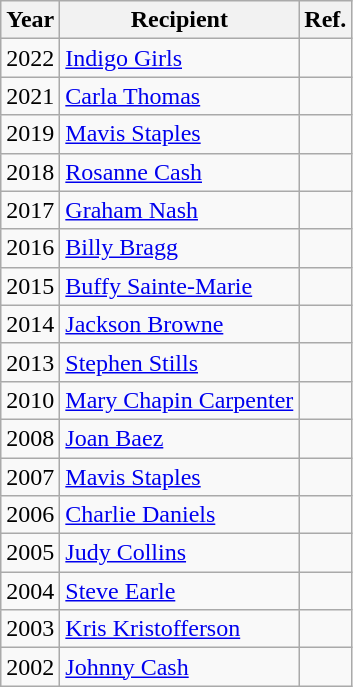<table class="wikitable">
<tr>
<th>Year</th>
<th>Recipient</th>
<th>Ref.</th>
</tr>
<tr>
<td>2022</td>
<td><a href='#'>Indigo Girls</a></td>
<td></td>
</tr>
<tr>
<td>2021</td>
<td><a href='#'>Carla Thomas</a></td>
<td></td>
</tr>
<tr>
<td>2019</td>
<td><a href='#'>Mavis Staples</a></td>
<td></td>
</tr>
<tr>
<td>2018</td>
<td><a href='#'>Rosanne Cash</a></td>
<td></td>
</tr>
<tr>
<td>2017</td>
<td><a href='#'>Graham Nash</a></td>
<td></td>
</tr>
<tr>
<td>2016</td>
<td><a href='#'>Billy Bragg</a></td>
<td></td>
</tr>
<tr>
<td>2015</td>
<td><a href='#'>Buffy Sainte-Marie</a></td>
<td></td>
</tr>
<tr>
<td>2014</td>
<td><a href='#'>Jackson Browne</a></td>
<td></td>
</tr>
<tr>
<td>2013</td>
<td><a href='#'>Stephen Stills</a></td>
<td></td>
</tr>
<tr>
<td>2010</td>
<td><a href='#'>Mary Chapin Carpenter</a></td>
<td></td>
</tr>
<tr>
<td>2008</td>
<td><a href='#'>Joan Baez</a></td>
<td></td>
</tr>
<tr>
<td>2007</td>
<td><a href='#'>Mavis Staples</a></td>
<td></td>
</tr>
<tr>
<td>2006</td>
<td><a href='#'>Charlie Daniels</a></td>
<td></td>
</tr>
<tr>
<td>2005</td>
<td><a href='#'>Judy Collins</a></td>
<td></td>
</tr>
<tr>
<td>2004</td>
<td><a href='#'>Steve Earle</a></td>
<td></td>
</tr>
<tr>
<td>2003</td>
<td><a href='#'>Kris Kristofferson</a></td>
<td></td>
</tr>
<tr>
<td>2002</td>
<td><a href='#'>Johnny Cash</a></td>
<td></td>
</tr>
</table>
